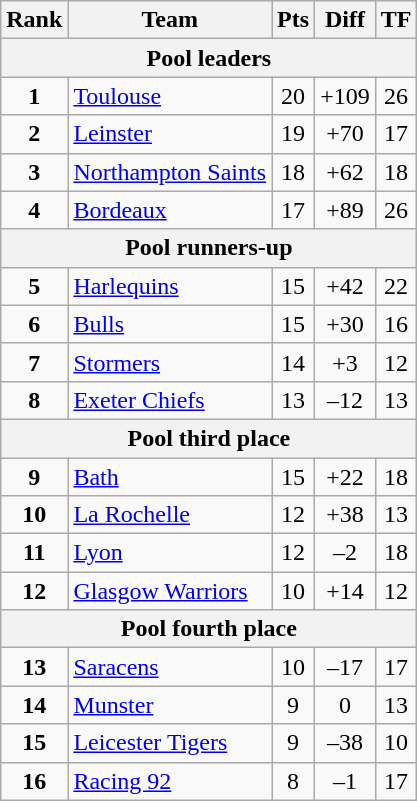<table class="wikitable" style="text-align: center;">
<tr>
<th>Rank</th>
<th>Team</th>
<th>Pts</th>
<th>Diff</th>
<th>TF</th>
</tr>
<tr>
<th colspan=5>Pool leaders</th>
</tr>
<tr>
<td><strong>1</strong></td>
<td align=left> <a href='#'>Toulouse</a></td>
<td>20</td>
<td>+109</td>
<td>26</td>
</tr>
<tr>
<td><strong>2</strong></td>
<td align=left> <a href='#'>Leinster</a></td>
<td>19</td>
<td>+70</td>
<td>17</td>
</tr>
<tr>
<td><strong>3</strong></td>
<td align=left> <a href='#'>Northampton Saints</a></td>
<td>18</td>
<td>+62</td>
<td>18</td>
</tr>
<tr>
<td><strong>4</strong></td>
<td align=left> <a href='#'>Bordeaux</a></td>
<td>17</td>
<td>+89</td>
<td>26</td>
</tr>
<tr>
<th colspan=5>Pool runners-up</th>
</tr>
<tr>
<td><strong>5</strong></td>
<td align=left> <a href='#'>Harlequins</a></td>
<td>15</td>
<td>+42</td>
<td>22</td>
</tr>
<tr>
<td><strong>6</strong></td>
<td align=left> <a href='#'>Bulls</a></td>
<td>15</td>
<td>+30</td>
<td>16</td>
</tr>
<tr>
<td><strong>7</strong></td>
<td align=left> <a href='#'>Stormers</a></td>
<td>14</td>
<td>+3</td>
<td>12</td>
</tr>
<tr>
<td><strong>8</strong></td>
<td align=left> <a href='#'>Exeter Chiefs</a></td>
<td>13</td>
<td>–12</td>
<td>13</td>
</tr>
<tr>
<th colspan=5>Pool third place</th>
</tr>
<tr>
<td><strong>9</strong></td>
<td align=left> <a href='#'>Bath</a></td>
<td>15</td>
<td>+22</td>
<td>18</td>
</tr>
<tr>
<td><strong>10</strong></td>
<td align=left> <a href='#'>La Rochelle</a></td>
<td>12</td>
<td>+38</td>
<td>13</td>
</tr>
<tr>
<td><strong>11</strong></td>
<td align=left> <a href='#'>Lyon</a></td>
<td>12</td>
<td>–2</td>
<td>18</td>
</tr>
<tr>
<td><strong>12</strong></td>
<td align=left> <a href='#'>Glasgow Warriors</a></td>
<td>10</td>
<td>+14</td>
<td>12</td>
</tr>
<tr>
<th colspan=5>Pool fourth place</th>
</tr>
<tr>
<td><strong>13</strong></td>
<td align=left> <a href='#'>Saracens</a></td>
<td>10</td>
<td>–17</td>
<td>17</td>
</tr>
<tr>
<td><strong>14</strong></td>
<td align=left> <a href='#'>Munster</a></td>
<td>9</td>
<td>0</td>
<td>13</td>
</tr>
<tr>
<td><strong>15</strong></td>
<td align=left> <a href='#'>Leicester Tigers</a></td>
<td>9</td>
<td>–38</td>
<td>10</td>
</tr>
<tr>
<td><strong>16</strong></td>
<td align=left> <a href='#'>Racing 92</a></td>
<td>8</td>
<td>–1</td>
<td>17</td>
</tr>
</table>
